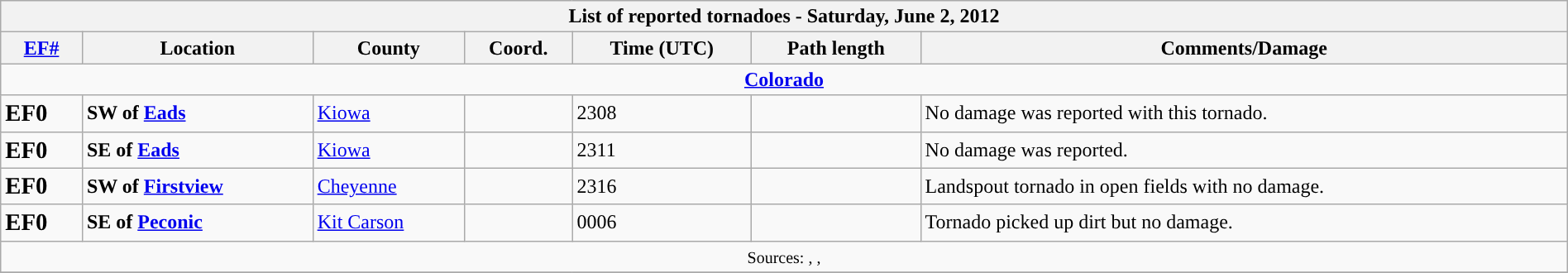<table class="wikitable collapsible" width="100%">
<tr>
<th colspan="7">List of reported tornadoes - Saturday, June 2, 2012</th>
</tr>
<tr>
<th><a href='#'>EF#</a></th>
<th>Location</th>
<th>County</th>
<th>Coord.</th>
<th>Time (UTC)</th>
<th>Path length</th>
<th>Comments/Damage</th>
</tr>
<tr>
<td colspan="7" align=center><strong><a href='#'>Colorado</a></strong></td>
</tr>
<tr>
<td><big><strong>EF0</strong></big></td>
<td><strong>SW of <a href='#'>Eads</a></strong></td>
<td><a href='#'>Kiowa</a></td>
<td></td>
<td>2308</td>
<td></td>
<td>No damage was reported with this tornado.</td>
</tr>
<tr>
<td><big><strong>EF0</strong></big></td>
<td><strong>SE of <a href='#'>Eads</a></strong></td>
<td><a href='#'>Kiowa</a></td>
<td></td>
<td>2311</td>
<td></td>
<td>No damage was reported.</td>
</tr>
<tr>
<td><big><strong>EF0</strong></big></td>
<td><strong>SW of <a href='#'>Firstview</a></strong></td>
<td><a href='#'>Cheyenne</a></td>
<td></td>
<td>2316</td>
<td></td>
<td>Landspout tornado in open fields with no damage.</td>
</tr>
<tr>
<td><big><strong>EF0</strong></big></td>
<td><strong>SE of <a href='#'>Peconic</a></strong></td>
<td><a href='#'>Kit Carson</a></td>
<td></td>
<td>0006</td>
<td></td>
<td>Tornado picked up dirt but no damage.</td>
</tr>
<tr>
<td colspan="7" align=center><small>Sources: , , </small></td>
</tr>
<tr>
</tr>
</table>
